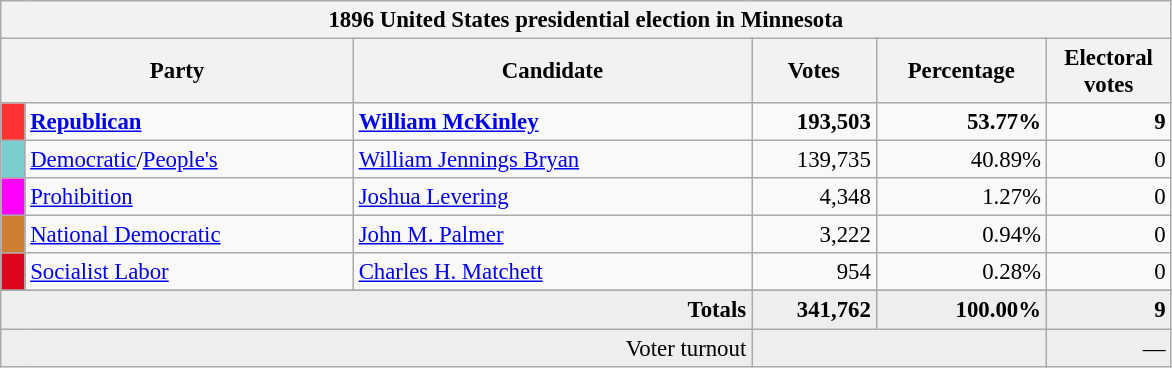<table class="wikitable" style="font-size: 95%;">
<tr>
<th colspan="6">1896 United States presidential election in Minnesota</th>
</tr>
<tr>
<th colspan="2" style="width: 15em">Party</th>
<th style="width: 17em">Candidate</th>
<th style="width: 5em">Votes</th>
<th style="width: 7em">Percentage</th>
<th style="width: 5em">Electoral votes</th>
</tr>
<tr>
<th style="background-color:#FF3333; width: 3px"></th>
<td style="width: 130px"><strong><a href='#'>Republican</a></strong></td>
<td><strong><a href='#'>William McKinley</a></strong></td>
<td align="right"><strong>193,503</strong></td>
<td align="right"><strong>53.77%</strong></td>
<td align="right"><strong>9</strong></td>
</tr>
<tr>
<th style="background-color:#79CDCD; width: 3px"></th>
<td style="width: 130px"><a href='#'>Democratic</a>/<a href='#'>People's</a></td>
<td><a href='#'>William Jennings Bryan</a></td>
<td align="right">139,735</td>
<td align="right">40.89%</td>
<td align="right">0</td>
</tr>
<tr>
<th style="background-color:#FF00FF; width: 3px"></th>
<td style="width: 130px"><a href='#'>Prohibition</a></td>
<td><a href='#'>Joshua Levering</a></td>
<td align="right">4,348</td>
<td align="right">1.27%</td>
<td align="right">0</td>
</tr>
<tr>
<th style="background-color:#CD7F32; width: 3px"></th>
<td style="width: 130px"><a href='#'>National Democratic</a></td>
<td><a href='#'>John M. Palmer</a></td>
<td align="right">3,222</td>
<td align="right">0.94%</td>
<td align="right">0</td>
</tr>
<tr>
<th style="background-color:#DD051D; width: 3px"></th>
<td style="width: 130px"><a href='#'>Socialist Labor</a></td>
<td><a href='#'>Charles H. Matchett</a></td>
<td align="right">954</td>
<td align="right">0.28%</td>
<td align="right">0</td>
</tr>
<tr>
</tr>
<tr bgcolor="#EEEEEE">
<td colspan="3" align="right"><strong>Totals</strong></td>
<td align="right"><strong>341,762</strong></td>
<td align="right"><strong>100.00%</strong></td>
<td align="right"><strong>9</strong></td>
</tr>
<tr bgcolor="#EEEEEE">
<td colspan="3" align="right">Voter turnout</td>
<td colspan="2" align="right"></td>
<td align="right">—</td>
</tr>
</table>
